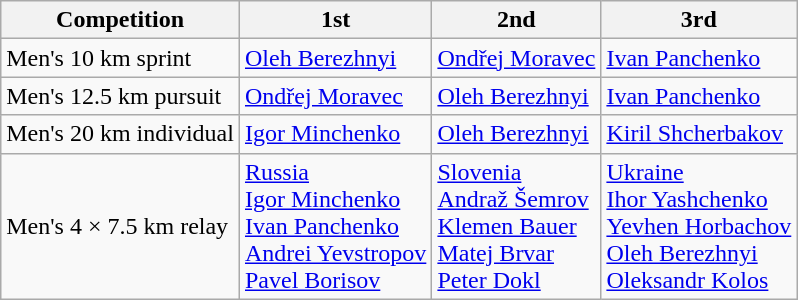<table class="wikitable">
<tr>
<th>Competition</th>
<th>1st</th>
<th>2nd</th>
<th>3rd</th>
</tr>
<tr>
<td>Men's 10 km sprint</td>
<td> <a href='#'>Oleh Berezhnyi</a></td>
<td> <a href='#'>Ondřej Moravec</a></td>
<td> <a href='#'>Ivan Panchenko</a></td>
</tr>
<tr>
<td>Men's 12.5 km pursuit</td>
<td> <a href='#'>Ondřej Moravec</a></td>
<td> <a href='#'>Oleh Berezhnyi</a></td>
<td> <a href='#'>Ivan Panchenko</a></td>
</tr>
<tr>
<td>Men's 20 km individual</td>
<td> <a href='#'>Igor Minchenko</a></td>
<td> <a href='#'>Oleh Berezhnyi</a></td>
<td> <a href='#'>Kiril Shcherbakov</a></td>
</tr>
<tr>
<td>Men's 4 × 7.5 km relay</td>
<td> <a href='#'>Russia</a><br><a href='#'>Igor Minchenko</a><br><a href='#'>Ivan Panchenko</a><br><a href='#'>Andrei Yevstropov</a><br><a href='#'>Pavel Borisov</a></td>
<td> <a href='#'>Slovenia</a><br><a href='#'>Andraž Šemrov</a><br><a href='#'>Klemen Bauer</a><br><a href='#'>Matej Brvar</a><br><a href='#'>Peter Dokl</a></td>
<td> <a href='#'>Ukraine</a><br><a href='#'>Ihor Yashchenko</a><br><a href='#'>Yevhen Horbachov</a><br><a href='#'>Oleh Berezhnyi</a><br><a href='#'>Oleksandr Kolos</a></td>
</tr>
</table>
